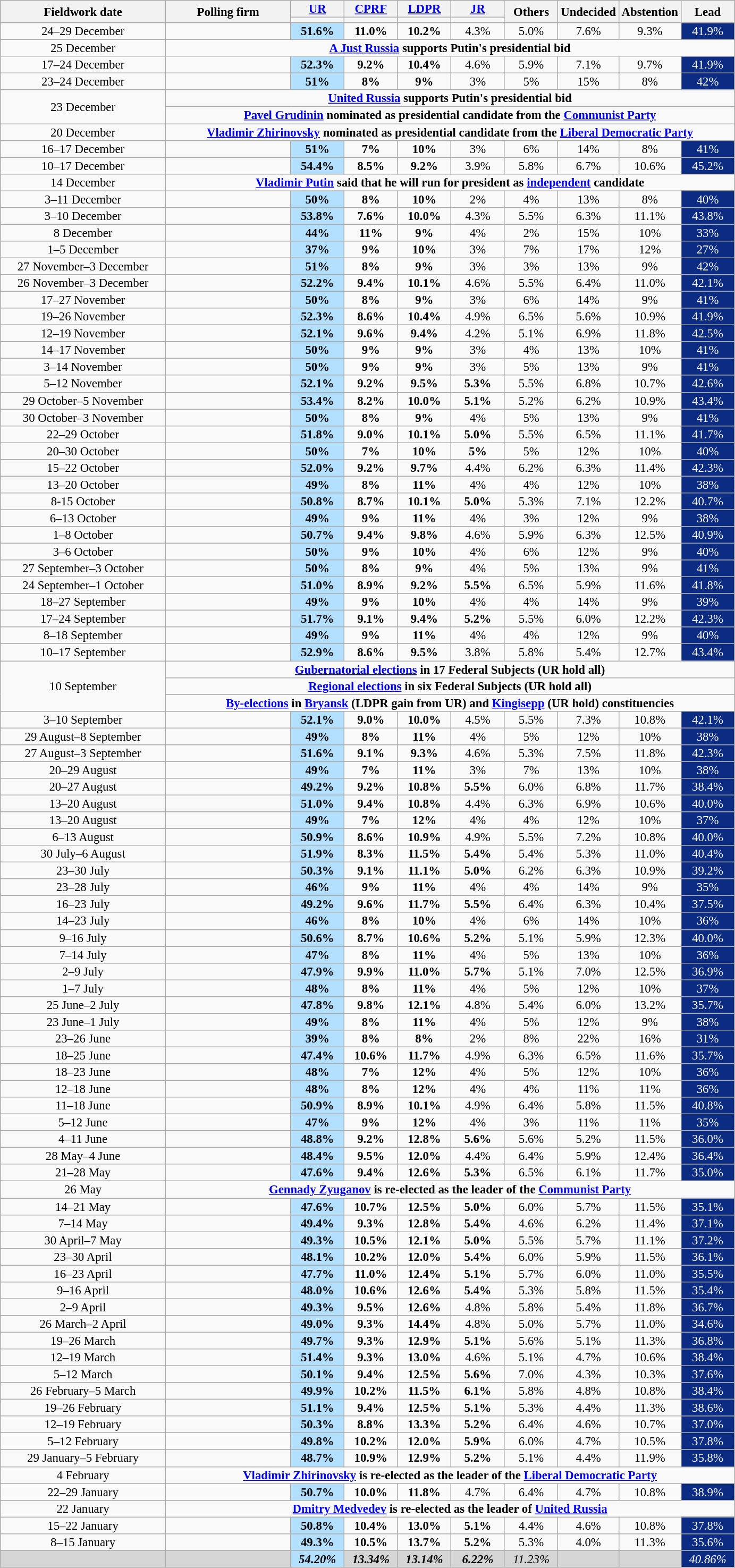<table class="wikitable mw-collapsible mw-collapsed" style="font-size:95%; line-height:14px; text-align:center">
<tr>
<th style=width:200px; rowspan=2>Fieldwork date</th>
<th style=width:150px; rowspan=2>Polling firm</th>
<th style=width:60px><a href='#'>UR</a></th>
<th style=width:60px><a href='#'>CPRF</a></th>
<th style=width:60px><a href='#'>LDPR</a></th>
<th style=width:60px><a href='#'>JR</a></th>
<th style="width:60px;" rowspan=2>Others</th>
<th style="width:60px;" rowspan=2>Undecided</th>
<th style="width:60px;" rowspan=2>Abstention</th>
<th style="width:60px;" rowspan="2">Lead</th>
</tr>
<tr>
<td bgcolor=></td>
<td bgcolor=></td>
<td bgcolor=></td>
<td bgcolor=></td>
</tr>
<tr>
<td>24–29 December</td>
<td></td>
<td style="background:#B3E0FF"><strong>51.6%</strong></td>
<td><strong>11.0%</strong></td>
<td><strong>10.2%</strong></td>
<td>4.3%</td>
<td>5.0%</td>
<td>7.6%</td>
<td>9.3%</td>
<td style="background:#0C2C84; color:white;">41.9%</td>
</tr>
<tr>
<td>25 December</td>
<td colspan=9><strong><a href='#'>A Just Russia</a> supports Putin's presidential bid</strong></td>
</tr>
<tr>
<td>17–24 December</td>
<td></td>
<td style="background:#B3E0FF"><strong>52.3%</strong></td>
<td><strong>9.2%</strong></td>
<td><strong>10.4%</strong></td>
<td>4.6%</td>
<td>5.9%</td>
<td>7.1%</td>
<td>9.7%</td>
<td style="background:#0C2C84; color:white;">41.9%</td>
</tr>
<tr>
<td>23–24 December</td>
<td></td>
<td style="background:#B3E0FF"><strong>51%</strong></td>
<td><strong>8%</strong></td>
<td><strong>9%</strong></td>
<td>3%</td>
<td>5%</td>
<td>15%</td>
<td>8%</td>
<td style="background:#0C2C84; color:white;">42%</td>
</tr>
<tr>
<td rowspan=2>23 December</td>
<td colspan=9><strong><a href='#'>United Russia</a> supports Putin's presidential bid</strong></td>
</tr>
<tr>
<td colspan=9><strong><a href='#'>Pavel Grudinin</a> nominated as presidential candidate from the <a href='#'>Communist Party</a></strong></td>
</tr>
<tr>
<td>20 December</td>
<td colspan=9><strong><a href='#'>Vladimir Zhirinovsky</a> nominated as presidential candidate from the <a href='#'>Liberal Democratic Party</a></strong></td>
</tr>
<tr>
<td>16–17 December</td>
<td></td>
<td style="background:#B3E0FF"><strong>51%</strong></td>
<td><strong>7%</strong></td>
<td><strong>10%</strong></td>
<td>3%</td>
<td>6%</td>
<td>14%</td>
<td>8%</td>
<td style="background:#0C2C84; color:white;">41%</td>
</tr>
<tr>
<td>10–17 December</td>
<td></td>
<td style="background:#B3E0FF"><strong>54.4%</strong></td>
<td><strong>8.5%</strong></td>
<td><strong>9.2%</strong></td>
<td>3.9%</td>
<td>5.8%</td>
<td>6.7%</td>
<td>10.6%</td>
<td style="background:#0C2C84; color:white;">45.2%</td>
</tr>
<tr>
<td>14 December</td>
<td colspan=9><strong><a href='#'>Vladimir Putin</a> said that he will run for president as <a href='#'>independent</a> candidate</strong></td>
</tr>
<tr>
<td>3–11 December</td>
<td></td>
<td style="background:#B3E0FF"><strong>50%</strong></td>
<td><strong>8%</strong></td>
<td><strong>10%</strong></td>
<td>2%</td>
<td>4%</td>
<td>13%</td>
<td>8%</td>
<td style="background:#0C2C84; color:white;">40%</td>
</tr>
<tr>
<td>3–10 December</td>
<td></td>
<td style="background:#B3E0FF"><strong>53.8%</strong></td>
<td><strong>7.6%</strong></td>
<td><strong>10.0%</strong></td>
<td>4.3%</td>
<td>5.5%</td>
<td>6.3%</td>
<td>11.1%</td>
<td style="background:#0C2C84; color:white;">43.8%</td>
</tr>
<tr>
<td>8 December</td>
<td></td>
<td style="background:#B3E0FF"><strong>44%</strong></td>
<td><strong>11%</strong></td>
<td><strong>9%</strong></td>
<td>4%</td>
<td>2%</td>
<td>15%</td>
<td>10%</td>
<td style="background:#0C2C84; color:white;">33%</td>
</tr>
<tr>
<td>1–5 December</td>
<td></td>
<td style="background:#B3E0FF"><strong>37%</strong></td>
<td><strong>9%</strong></td>
<td><strong>10%</strong></td>
<td>3%</td>
<td>7%</td>
<td>17%</td>
<td>12%</td>
<td style="background:#0C2C84; color:white;">27%</td>
</tr>
<tr>
<td>27 November–3 December</td>
<td></td>
<td style="background:#B3E0FF"><strong>51%</strong></td>
<td><strong>8%</strong></td>
<td><strong>9%</strong></td>
<td>3%</td>
<td>3%</td>
<td>13%</td>
<td>9%</td>
<td style="background:#0C2C84; color:white;">42%</td>
</tr>
<tr>
<td>26 November–3 December</td>
<td></td>
<td style="background:#B3E0FF"><strong>52.2%</strong></td>
<td><strong>9.4%</strong></td>
<td><strong>10.1%</strong></td>
<td>4.6%</td>
<td>5.5%</td>
<td>6.4%</td>
<td>11.0%</td>
<td style="background:#0C2C84; color:white;">42.1%</td>
</tr>
<tr>
<td>17–27 November</td>
<td></td>
<td style="background:#B3E0FF"><strong>50%</strong></td>
<td><strong>8%</strong></td>
<td><strong>9%</strong></td>
<td>3%</td>
<td>6%</td>
<td>14%</td>
<td>9%</td>
<td style="background:#0C2C84; color:white;">41%</td>
</tr>
<tr>
<td>19–26 November</td>
<td></td>
<td style="background:#B3E0FF"><strong>52.3%</strong></td>
<td><strong>8.6%</strong></td>
<td><strong>10.4%</strong></td>
<td>4.9%</td>
<td>6.5%</td>
<td>5.6%</td>
<td>10.9%</td>
<td style="background:#0C2C84; color:white;">41.9%</td>
</tr>
<tr>
<td>12–19 November</td>
<td></td>
<td style="background:#B3E0FF"><strong>52.1%</strong></td>
<td><strong>9.6%</strong></td>
<td><strong>9.4%</strong></td>
<td>4.2%</td>
<td>5.1%</td>
<td>6.9%</td>
<td>11.8%</td>
<td style="background:#0C2C84; color:white;">42.5%</td>
</tr>
<tr>
<td>14–17 November</td>
<td></td>
<td style="background:#B3E0FF"><strong>50%</strong></td>
<td><strong>9%</strong></td>
<td><strong>9%</strong></td>
<td>3%</td>
<td>4%</td>
<td>13%</td>
<td>10%</td>
<td style="background:#0C2C84; color:white;">41%</td>
</tr>
<tr>
<td>3–14 November</td>
<td></td>
<td style="background:#B3E0FF"><strong>50%</strong></td>
<td><strong>9%</strong></td>
<td><strong>9%</strong></td>
<td>3%</td>
<td>5%</td>
<td>13%</td>
<td>9%</td>
<td style="background:#0C2C84; color:white;">41%</td>
</tr>
<tr>
<td>5–12 November</td>
<td></td>
<td style="background:#B3E0FF"><strong>52.1%</strong></td>
<td><strong>9.2%</strong></td>
<td><strong>9.5%</strong></td>
<td><strong>5.3%</strong></td>
<td>5.5%</td>
<td>6.8%</td>
<td>10.7%</td>
<td style="background:#0C2C84; color:white;">42.6%</td>
</tr>
<tr>
<td>29 October–5 November</td>
<td></td>
<td style="background:#B3E0FF"><strong>53.4%</strong></td>
<td><strong>8.2%</strong></td>
<td><strong>10.0%</strong></td>
<td><strong>5.1%</strong></td>
<td>5.2%</td>
<td>6.2%</td>
<td>10.9%</td>
<td style="background:#0C2C84; color:white;">43.4%</td>
</tr>
<tr>
<td>30 October–3 November</td>
<td></td>
<td style="background:#B3E0FF"><strong>50%</strong></td>
<td><strong>8%</strong></td>
<td><strong>9%</strong></td>
<td>4%</td>
<td>5%</td>
<td>13%</td>
<td>9%</td>
<td style="background:#0C2C84; color:white;">41%</td>
</tr>
<tr>
<td>22–29 October</td>
<td></td>
<td style="background:#B3E0FF"><strong>51.8%</strong></td>
<td><strong>9.0%</strong></td>
<td><strong>10.1%</strong></td>
<td><strong>5.0%</strong></td>
<td>5.5%</td>
<td>6.5%</td>
<td>11.1%</td>
<td style="background:#0C2C84; color:white;">41.7%</td>
</tr>
<tr>
<td>20–30 October</td>
<td></td>
<td style="background:#B3E0FF"><strong>50%</strong></td>
<td><strong>7%</strong></td>
<td><strong>10%</strong></td>
<td><strong>5%</strong></td>
<td>5%</td>
<td>12%</td>
<td>10%</td>
<td style="background:#0C2C84; color:white;">40%</td>
</tr>
<tr>
<td>15–22 October</td>
<td></td>
<td style="background:#B3E0FF"><strong>52.0%</strong></td>
<td><strong>9.2%</strong></td>
<td><strong>9.7%</strong></td>
<td>4.4%</td>
<td>6.2%</td>
<td>6.3%</td>
<td>11.4%</td>
<td style="background:#0C2C84; color:white;">42.3%</td>
</tr>
<tr>
<td>13–20 October</td>
<td></td>
<td style="background:#B3E0FF"><strong>49%</strong></td>
<td><strong>8%</strong></td>
<td><strong>11%</strong></td>
<td>4%</td>
<td>4%</td>
<td>12%</td>
<td>10%</td>
<td style="background:#0C2C84; color:white;">38%</td>
</tr>
<tr>
<td>8-15 October</td>
<td></td>
<td style="background:#B3E0FF"><strong>50.8%</strong></td>
<td><strong>8.7%</strong></td>
<td><strong>10.1%</strong></td>
<td><strong>5.0%</strong></td>
<td>5.3%</td>
<td>7.1%</td>
<td>12.2%</td>
<td style="background:#0C2C84; color:white;">40.7%</td>
</tr>
<tr>
<td>6–13 October</td>
<td></td>
<td style="background:#B3E0FF"><strong>49%</strong></td>
<td><strong>9%</strong></td>
<td><strong>11%</strong></td>
<td>4%</td>
<td>3%</td>
<td>12%</td>
<td>9%</td>
<td style="background:#0C2C84; color:white;">38%</td>
</tr>
<tr>
<td>1–8 October</td>
<td></td>
<td style="background:#B3E0FF"><strong>50.7%</strong></td>
<td><strong>9.4%</strong></td>
<td><strong>9.8%</strong></td>
<td>4.6%</td>
<td>5.9%</td>
<td>6.3%</td>
<td>12.5%</td>
<td style="background:#0C2C84; color:white;">40.9%</td>
</tr>
<tr>
<td>3–6 October</td>
<td></td>
<td style="background:#B3E0FF"><strong>50%</strong></td>
<td><strong>9%</strong></td>
<td><strong>10%</strong></td>
<td>4%</td>
<td>6%</td>
<td>12%</td>
<td>9%</td>
<td style="background:#0C2C84; color:white;">40%</td>
</tr>
<tr>
<td>27 September–3 October</td>
<td></td>
<td style="background:#B3E0FF"><strong>50%</strong></td>
<td><strong>8%</strong></td>
<td><strong>9%</strong></td>
<td>4%</td>
<td>5%</td>
<td>13%</td>
<td>9%</td>
<td style="background:#0C2C84; color:white;">41%</td>
</tr>
<tr>
<td>24 September–1 October</td>
<td></td>
<td style="background:#B3E0FF"><strong>51.0%</strong></td>
<td><strong>8.9%</strong></td>
<td><strong>9.2%</strong></td>
<td><strong>5.5%</strong></td>
<td>6.5%</td>
<td>5.9%</td>
<td>11.6%</td>
<td style="background:#0C2C84; color:white;">41.8%</td>
</tr>
<tr>
<td>18–27 September</td>
<td></td>
<td style="background:#B3E0FF"><strong>49%</strong></td>
<td><strong>9%</strong></td>
<td><strong>10%</strong></td>
<td>4%</td>
<td>4%</td>
<td>14%</td>
<td>9%</td>
<td style="background:#0C2C84; color:white;">39%</td>
</tr>
<tr>
<td>17–24 September</td>
<td></td>
<td style="background:#B3E0FF"><strong>51.7%</strong></td>
<td><strong>9.1%</strong></td>
<td><strong>9.4%</strong></td>
<td><strong>5.2%</strong></td>
<td>5.5%</td>
<td>6.0%</td>
<td>12.2%</td>
<td style="background:#0C2C84; color:white;">42.3%</td>
</tr>
<tr>
<td>8–18 September</td>
<td></td>
<td style="background:#B3E0FF"><strong>49%</strong></td>
<td><strong>9%</strong></td>
<td><strong>11%</strong></td>
<td>4%</td>
<td>4%</td>
<td>12%</td>
<td>9%</td>
<td style="background:#0C2C84; color:white;">40%</td>
</tr>
<tr>
<td>10–17 September</td>
<td></td>
<td style="background:#B3E0FF"><strong>52.9%</strong></td>
<td><strong>8.6%</strong></td>
<td><strong>9.5%</strong></td>
<td>3.8%</td>
<td>5.8%</td>
<td>5.4%</td>
<td>12.7%</td>
<td style="background:#0C2C84; color:white;">43.4%</td>
</tr>
<tr>
<td rowspan=3>10 September</td>
<td colspan=9><strong><a href='#'>Gubernatorial elections</a> in 17 Federal Subjects (UR hold all)</strong></td>
</tr>
<tr>
<td colspan=9><strong><a href='#'>Regional elections</a> in six Federal Subjects (UR hold all)</strong></td>
</tr>
<tr>
<td colspan=9><strong><a href='#'>By-elections</a> in <a href='#'>Bryansk</a> (LDPR gain from UR) and <a href='#'>Kingisepp</a> (UR hold) constituencies</strong></td>
</tr>
<tr>
<td>3–10 September</td>
<td></td>
<td style="background:#B3E0FF"><strong>52.1%</strong></td>
<td><strong>9.0%</strong></td>
<td><strong>10.0%</strong></td>
<td>4.5%</td>
<td>5.5%</td>
<td>7.3%</td>
<td>10.8%</td>
<td style="background:#0C2C84; color:white;">42.1%</td>
</tr>
<tr>
<td>29 August–8 September</td>
<td></td>
<td style="background:#B3E0FF"><strong>49%</strong></td>
<td><strong>8%</strong></td>
<td><strong>11%</strong></td>
<td>4%</td>
<td>5%</td>
<td>12%</td>
<td>10%</td>
<td style="background:#0C2C84; color:white;">38%</td>
</tr>
<tr>
<td>27 August–3 September</td>
<td></td>
<td style="background:#B3E0FF"><strong>51.6%</strong></td>
<td><strong>9.1%</strong></td>
<td><strong>9.3%</strong></td>
<td>4.6%</td>
<td>5.3%</td>
<td>7.5%</td>
<td>11.8%</td>
<td style="background:#0C2C84; color:white;">42.3%</td>
</tr>
<tr>
<td>20–29 August</td>
<td></td>
<td style="background:#B3E0FF"><strong>49%</strong></td>
<td><strong>7%</strong></td>
<td><strong>11%</strong></td>
<td>3%</td>
<td>7%</td>
<td>13%</td>
<td>10%</td>
<td style="background:#0C2C84; color:white;">38%</td>
</tr>
<tr>
<td>20–27 August</td>
<td></td>
<td style="background:#B3E0FF"><strong>49.2%</strong></td>
<td><strong>9.2%</strong></td>
<td><strong>10.8%</strong></td>
<td><strong>5.5%</strong></td>
<td>6.0%</td>
<td>6.8%</td>
<td>11.7%</td>
<td style="background:#0C2C84; color:white;">38.4%</td>
</tr>
<tr>
<td>13–20 August</td>
<td></td>
<td style="background:#B3E0FF"><strong>51.0%</strong></td>
<td><strong>9.4%</strong></td>
<td><strong>10.8%</strong></td>
<td>4.4%</td>
<td>6.3%</td>
<td>6.9%</td>
<td>10.6%</td>
<td style="background:#0C2C84; color:white;">40.0%</td>
</tr>
<tr>
<td>13–20 August</td>
<td></td>
<td style="background:#B3E0FF"><strong>49%</strong></td>
<td><strong>7%</strong></td>
<td><strong>12%</strong></td>
<td>4%</td>
<td>4%</td>
<td>12%</td>
<td>10%</td>
<td style="background:#0C2C84; color:white;">37%</td>
</tr>
<tr>
<td>6–13 August</td>
<td></td>
<td style="background:#B3E0FF"><strong>50.9%</strong></td>
<td><strong>8.6%</strong></td>
<td><strong>10.9%</strong></td>
<td>4.9%</td>
<td>5.5%</td>
<td>7.2%</td>
<td>10.8%</td>
<td style="background:#0C2C84; color:white;">40.0%</td>
</tr>
<tr>
<td>30 July–6 August</td>
<td></td>
<td style="background:#B3E0FF"><strong>51.9%</strong></td>
<td><strong>8.3%</strong></td>
<td><strong>11.5%</strong></td>
<td><strong>5.4%</strong></td>
<td>5.4%</td>
<td>5.3%</td>
<td>11.0%</td>
<td style="background:#0C2C84; color:white;">40.4%</td>
</tr>
<tr>
<td>23–30 July</td>
<td></td>
<td style="background:#B3E0FF"><strong>50.3%</strong></td>
<td><strong>9.1%</strong></td>
<td><strong>11.1%</strong></td>
<td><strong>5.0%</strong></td>
<td>6.2%</td>
<td>6.3%</td>
<td>10.9%</td>
<td style="background:#0C2C84; color:white;">39.2%</td>
</tr>
<tr>
<td>23–28 July</td>
<td></td>
<td style="background:#B3E0FF"><strong>46%</strong></td>
<td><strong>9%</strong></td>
<td><strong>11%</strong></td>
<td>4%</td>
<td>4%</td>
<td>14%</td>
<td>9%</td>
<td style="background:#0C2C84; color:white;">35%</td>
</tr>
<tr>
<td>16–23 July</td>
<td></td>
<td style="background:#B3E0FF"><strong>49.2%</strong></td>
<td><strong>9.6%</strong></td>
<td><strong>11.7%</strong></td>
<td><strong>5.5%</strong></td>
<td>6.4%</td>
<td>6.3%</td>
<td>10.4%</td>
<td style="background:#0C2C84; color:white;">37.5%</td>
</tr>
<tr>
<td>14–23 July</td>
<td></td>
<td style="background:#B3E0FF"><strong>46%</strong></td>
<td><strong>8%</strong></td>
<td><strong>10%</strong></td>
<td>4%</td>
<td>6%</td>
<td>14%</td>
<td>10%</td>
<td style="background:#0C2C84; color:white;">36%</td>
</tr>
<tr>
<td>9–16 July</td>
<td></td>
<td style="background:#B3E0FF"><strong>50.6%</strong></td>
<td><strong>8.7%</strong></td>
<td><strong>10.6%</strong></td>
<td><strong>5.2%</strong></td>
<td>5.1%</td>
<td>5.9%</td>
<td>12.3%</td>
<td style="background:#0C2C84; color:white;">40.0%</td>
</tr>
<tr>
<td>7–14 July</td>
<td></td>
<td style="background:#B3E0FF"><strong>47%</strong></td>
<td><strong>8%</strong></td>
<td><strong>11%</strong></td>
<td>4%</td>
<td>5%</td>
<td>13%</td>
<td>10%</td>
<td style="background:#0C2C84; color:white;">36%</td>
</tr>
<tr>
<td>2–9 July</td>
<td></td>
<td style="background:#B3E0FF"><strong>47.9%</strong></td>
<td><strong>9.9%</strong></td>
<td><strong>11.0%</strong></td>
<td><strong>5.7%</strong></td>
<td>5.1%</td>
<td>7.0%</td>
<td>12.5%</td>
<td style="background:#0C2C84; color:white;">36.9%</td>
</tr>
<tr>
<td>1–7 July</td>
<td></td>
<td style="background:#B3E0FF"><strong>48%</strong></td>
<td><strong>8%</strong></td>
<td><strong>11%</strong></td>
<td>4%</td>
<td>5%</td>
<td>12%</td>
<td>10%</td>
<td style="background:#0C2C84; color:white;">37%</td>
</tr>
<tr>
<td>25 June–2 July</td>
<td></td>
<td style="background:#B3E0FF"><strong>47.8%</strong></td>
<td><strong>9.8%</strong></td>
<td><strong>12.1%</strong></td>
<td>4.8%</td>
<td>5.4%</td>
<td>6.0%</td>
<td>13.2%</td>
<td style="background:#0C2C84; color:white;">35.7%</td>
</tr>
<tr>
<td>23 June–1 July</td>
<td></td>
<td style="background:#B3E0FF"><strong>49%</strong></td>
<td><strong>8%</strong></td>
<td><strong>11%</strong></td>
<td>4%</td>
<td>5%</td>
<td>12%</td>
<td>9%</td>
<td style="background:#0C2C84; color:white;">38%</td>
</tr>
<tr>
<td>23–26 June</td>
<td></td>
<td style="background:#B3E0FF"><strong>39%</strong></td>
<td><strong>8%</strong></td>
<td><strong>8%</strong></td>
<td>2%</td>
<td>8%</td>
<td>22%</td>
<td>16%</td>
<td style="background:#0C2C84; color:white;">31%</td>
</tr>
<tr>
<td>18–25 June</td>
<td></td>
<td style="background:#B3E0FF"><strong>47.4%</strong></td>
<td><strong>10.6%</strong></td>
<td><strong>11.7%</strong></td>
<td>4.9%</td>
<td>6.3%</td>
<td>6.5%</td>
<td>11.6%</td>
<td style="background:#0C2C84; color:white;">35.7%</td>
</tr>
<tr>
<td>18–23 June</td>
<td></td>
<td style="background:#B3E0FF"><strong>48%</strong></td>
<td><strong>7%</strong></td>
<td><strong>12%</strong></td>
<td>4%</td>
<td>5%</td>
<td>12%</td>
<td>10%</td>
<td style="background:#0C2C84; color:white;">36%</td>
</tr>
<tr>
<td>12–18 June</td>
<td></td>
<td style="background:#B3E0FF"><strong>48%</strong></td>
<td><strong>8%</strong></td>
<td><strong>12%</strong></td>
<td>4%</td>
<td>4%</td>
<td>11%</td>
<td>11%</td>
<td style="background:#0C2C84; color:white;">36%</td>
</tr>
<tr>
<td>11–18 June</td>
<td></td>
<td style="background:#B3E0FF"><strong>50.9%</strong></td>
<td><strong>8.9%</strong></td>
<td><strong>10.1%</strong></td>
<td>4.9%</td>
<td>6.4%</td>
<td>5.8%</td>
<td>11.5%</td>
<td style="background:#0C2C84; color:white;">40.8%</td>
</tr>
<tr>
<td>5–12 June</td>
<td></td>
<td style="background:#B3E0FF"><strong>47%</strong></td>
<td><strong>9%</strong></td>
<td><strong>12%</strong></td>
<td>4%</td>
<td>3%</td>
<td>11%</td>
<td>11%</td>
<td style="background:#0C2C84; color:white;">35%</td>
</tr>
<tr>
<td>4–11 June</td>
<td></td>
<td style="background:#B3E0FF"><strong>48.8%</strong></td>
<td><strong>9.2%</strong></td>
<td><strong>12.8%</strong></td>
<td><strong>5.6%</strong></td>
<td>5.6%</td>
<td>5.2%</td>
<td>11.5%</td>
<td style="background:#0C2C84; color:white;">36.0%</td>
</tr>
<tr>
<td>28 May–4 June</td>
<td></td>
<td style="background:#B3E0FF"><strong>48.4%</strong></td>
<td><strong>9.5%</strong></td>
<td><strong>12.0%</strong></td>
<td>4.4%</td>
<td>6.4%</td>
<td>5.9%</td>
<td>12.4%</td>
<td style="background:#0C2C84; color:white;">36.4%</td>
</tr>
<tr>
<td>21–28 May</td>
<td></td>
<td style="background:#B3E0FF"><strong>47.6%</strong></td>
<td><strong>9.4%</strong></td>
<td><strong>12.6%</strong></td>
<td><strong>5.3%</strong></td>
<td>6.5%</td>
<td>6.1%</td>
<td>11.7%</td>
<td style="background:#0C2C84; color:white;">35.0%</td>
</tr>
<tr>
<td>26 May</td>
<td colspan=9><strong><a href='#'>Gennady Zyuganov</a> is re-elected as the leader of the <a href='#'>Communist Party</a></strong></td>
</tr>
<tr>
<td>14–21 May</td>
<td></td>
<td style="background:#B3E0FF"><strong>47.6%</strong></td>
<td><strong>10.7%</strong></td>
<td><strong>12.5%</strong></td>
<td><strong>5.0%</strong></td>
<td>6.0%</td>
<td>5.7%</td>
<td>11.5%</td>
<td style="background:#0C2C84; color:white;">35.1%</td>
</tr>
<tr>
<td>7–14 May</td>
<td></td>
<td style="background:#B3E0FF"><strong>49.4%</strong></td>
<td><strong>9.3%</strong></td>
<td><strong>12.8%</strong></td>
<td><strong>5.4%</strong></td>
<td>4.6%</td>
<td>6.2%</td>
<td>11.4%</td>
<td style="background:#0C2C84; color:white;">37.1%</td>
</tr>
<tr>
<td>30 April–7 May</td>
<td></td>
<td style="background:#B3E0FF"><strong>49.3%</strong></td>
<td><strong>10.5%</strong></td>
<td><strong>12.1%</strong></td>
<td><strong>5.0%</strong></td>
<td>5.5%</td>
<td>5.7%</td>
<td>11.1%</td>
<td style="background:#0C2C84; color:white;">37.2%</td>
</tr>
<tr>
<td>23–30 April</td>
<td></td>
<td style="background:#B3E0FF"><strong>48.1%</strong></td>
<td><strong>10.2%</strong></td>
<td><strong>12.0%</strong></td>
<td><strong>5.4%</strong></td>
<td>6.0%</td>
<td>5.9%</td>
<td>11.5%</td>
<td style="background:#0C2C84; color:white;">36.1%</td>
</tr>
<tr>
<td>16–23 April</td>
<td></td>
<td style="background:#B3E0FF"><strong>47.7%</strong></td>
<td><strong>11.0%</strong></td>
<td><strong>12.4%</strong></td>
<td><strong>5.1%</strong></td>
<td>5.7%</td>
<td>6.0%</td>
<td>11.0%</td>
<td style="background:#0C2C84; color:white;">35.5%</td>
</tr>
<tr>
<td>9–16 April</td>
<td></td>
<td style="background:#B3E0FF"><strong>48.0%</strong></td>
<td><strong>10.6%</strong></td>
<td><strong>12.6%</strong></td>
<td><strong>5.4%</strong></td>
<td>5.3%</td>
<td>5.8%</td>
<td>11.5%</td>
<td style="background:#0C2C84; color:white;">35.4%</td>
</tr>
<tr>
<td>2–9 April</td>
<td></td>
<td style="background:#B3E0FF"><strong>49.3%</strong></td>
<td><strong>9.5%</strong></td>
<td><strong>12.6%</strong></td>
<td>4.8%</td>
<td>5.8%</td>
<td>5.4%</td>
<td>11.8%</td>
<td style="background:#0C2C84; color:white;">36.7%</td>
</tr>
<tr>
<td>26 March–2 April</td>
<td></td>
<td style="background:#B3E0FF"><strong>49.0%</strong></td>
<td><strong>9.3%</strong></td>
<td><strong>14.4%</strong></td>
<td>4.8%</td>
<td>5.0%</td>
<td>5.7%</td>
<td>11.0%</td>
<td style="background:#0C2C84; color:white;">34.6%</td>
</tr>
<tr>
<td>19–26 March</td>
<td></td>
<td style="background:#B3E0FF"><strong>49.7%</strong></td>
<td><strong>9.3%</strong></td>
<td><strong>12.9%</strong></td>
<td><strong>5.1%</strong></td>
<td>5.6%</td>
<td>5.1%</td>
<td>11.3%</td>
<td style="background:#0C2C84; color:white;">36.8%</td>
</tr>
<tr>
<td>12–19 March</td>
<td></td>
<td style="background:#B3E0FF"><strong>51.4%</strong></td>
<td><strong>9.3%</strong></td>
<td><strong>13.0%</strong></td>
<td>4.6%</td>
<td>5.1%</td>
<td>4.7%</td>
<td>10.6%</td>
<td style="background:#0C2C84; color:white;">38.4%</td>
</tr>
<tr>
<td>5–12 March</td>
<td></td>
<td style="background:#B3E0FF"><strong>50.1%</strong></td>
<td><strong>9.4%</strong></td>
<td><strong>12.5%</strong></td>
<td><strong>5.6%</strong></td>
<td>7.0%</td>
<td>4.3%</td>
<td>10.3%</td>
<td style="background:#0C2C84; color:white;">37.6%</td>
</tr>
<tr>
<td>26 February–5 March</td>
<td></td>
<td style="background:#B3E0FF"><strong>49.9%</strong></td>
<td><strong>10.2%</strong></td>
<td><strong>11.5%</strong></td>
<td><strong>6.1%</strong></td>
<td>5.8%</td>
<td>4.8%</td>
<td>10.8%</td>
<td style="background:#0C2C84; color:white;">38.4%</td>
</tr>
<tr>
<td>19–26 February</td>
<td></td>
<td style="background:#B3E0FF"><strong>51.1%</strong></td>
<td><strong>9.4%</strong></td>
<td><strong>12.5%</strong></td>
<td><strong>5.1%</strong></td>
<td>5.3%</td>
<td>4.4%</td>
<td>11.3%</td>
<td style="background:#0C2C84; color:white;">38.6%</td>
</tr>
<tr>
<td>12–19 February</td>
<td></td>
<td style="background:#B3E0FF"><strong>50.3%</strong></td>
<td><strong>8.8%</strong></td>
<td><strong>13.3%</strong></td>
<td><strong>5.2%</strong></td>
<td>6.4%</td>
<td>4.6%</td>
<td>10.7%</td>
<td style="background:#0C2C84; color:white;">37.0%</td>
</tr>
<tr>
<td>5–12 February</td>
<td></td>
<td style="background:#B3E0FF"><strong>49.8%</strong></td>
<td><strong>10.2%</strong></td>
<td><strong>12.0%</strong></td>
<td><strong>5.9%</strong></td>
<td>6.0%</td>
<td>4.7%</td>
<td>10.5%</td>
<td style="background:#0C2C84; color:white;">37.8%</td>
</tr>
<tr>
<td>29 January–5 February</td>
<td></td>
<td style="background:#B3E0FF"><strong>48.7%</strong></td>
<td><strong>10.9%</strong></td>
<td><strong>12.9%</strong></td>
<td><strong>5.2%</strong></td>
<td>5.1%</td>
<td>4.4%</td>
<td>11.9%</td>
<td style="background:#0C2C84; color:white;">35.8%</td>
</tr>
<tr>
<td>4 February</td>
<td colspan=9><strong><a href='#'>Vladimir Zhirinovsky</a> is re-elected as the leader of the <a href='#'>Liberal Democratic Party</a></strong></td>
</tr>
<tr>
<td>22–29 January</td>
<td></td>
<td style="background:#B3E0FF"><strong>50.7%</strong></td>
<td><strong>10.0%</strong></td>
<td><strong>11.8%</strong></td>
<td>4.7%</td>
<td>6.4%</td>
<td>4.7%</td>
<td>10.8%</td>
<td style="background:#0C2C84; color:white;">38.9%</td>
</tr>
<tr>
<td>22 January</td>
<td colspan=9><strong><a href='#'>Dmitry Medvedev</a> is re-elected as the leader of <a href='#'>United Russia</a></strong></td>
</tr>
<tr>
<td>15–22 January</td>
<td></td>
<td style="background:#B3E0FF"><strong>50.8%</strong></td>
<td><strong>10.4%</strong></td>
<td><strong>13.0%</strong></td>
<td><strong>5.1%</strong></td>
<td>4.4%</td>
<td>4.6%</td>
<td>10.8%</td>
<td style="background:#0C2C84; color:white;">37.8%</td>
</tr>
<tr>
<td>8–15 January</td>
<td></td>
<td style="background:#B3E0FF"><strong>49.3%</strong></td>
<td><strong>10.5%</strong></td>
<td><strong>13.7%</strong></td>
<td><strong>5.2%</strong></td>
<td>5.3%</td>
<td>4.0%</td>
<td>11.3%</td>
<td style="background:#0C2C84; color:white;">35.6%</td>
</tr>
<tr>
<td style="background:#D5D5D5"></td>
<td style="background:#D5D5D5"></td>
<td style="background:#B3E0FF"><strong><em>54.20%</em></strong></td>
<td style="background:#D5D5D5"><strong><em>13.34%</em></strong></td>
<td style="background:#D5D5D5"><strong><em>13.14%</em></strong></td>
<td style="background:#D5D5D5"><strong><em>6.22%</em></strong></td>
<td style="background:#D5D5D5"><em>11.23%</em></td>
<td style="background:#D5D5D5"></td>
<td style="background:#D5D5D5"></td>
<td style="background:#0C2C84; color:white;"><em>40.86%</em></td>
</tr>
</table>
